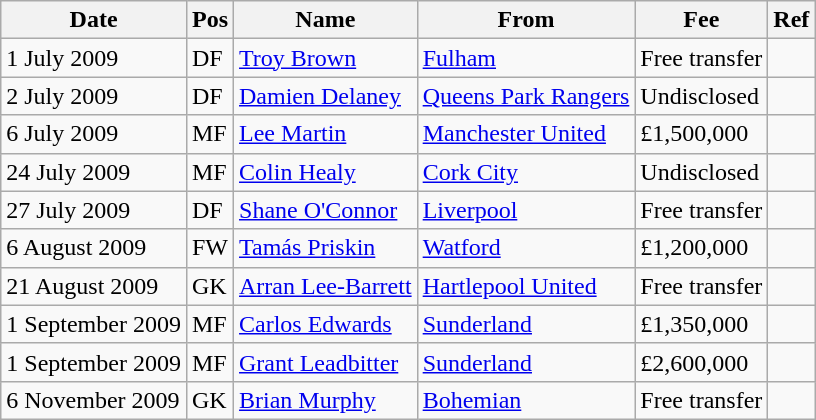<table class="wikitable">
<tr>
<th>Date</th>
<th>Pos</th>
<th>Name</th>
<th>From</th>
<th>Fee</th>
<th>Ref</th>
</tr>
<tr>
<td>1 July 2009</td>
<td>DF</td>
<td> <a href='#'>Troy Brown</a></td>
<td> <a href='#'>Fulham</a></td>
<td>Free transfer</td>
<td></td>
</tr>
<tr>
<td>2 July 2009</td>
<td>DF</td>
<td> <a href='#'>Damien Delaney</a></td>
<td> <a href='#'>Queens Park Rangers</a></td>
<td>Undisclosed</td>
<td></td>
</tr>
<tr>
<td>6 July 2009</td>
<td>MF</td>
<td> <a href='#'>Lee Martin</a></td>
<td> <a href='#'>Manchester United</a></td>
<td>£1,500,000</td>
<td></td>
</tr>
<tr>
<td>24 July 2009</td>
<td>MF</td>
<td> <a href='#'>Colin Healy</a></td>
<td> <a href='#'>Cork City</a></td>
<td>Undisclosed</td>
<td></td>
</tr>
<tr>
<td>27 July 2009</td>
<td>DF</td>
<td> <a href='#'>Shane O'Connor</a></td>
<td> <a href='#'>Liverpool</a></td>
<td>Free transfer</td>
<td></td>
</tr>
<tr>
<td>6 August 2009</td>
<td>FW</td>
<td> <a href='#'>Tamás Priskin</a></td>
<td> <a href='#'>Watford</a></td>
<td>£1,200,000</td>
<td></td>
</tr>
<tr>
<td>21 August 2009</td>
<td>GK</td>
<td> <a href='#'>Arran Lee-Barrett</a></td>
<td> <a href='#'>Hartlepool United</a></td>
<td>Free transfer</td>
<td></td>
</tr>
<tr>
<td>1 September 2009</td>
<td>MF</td>
<td> <a href='#'>Carlos Edwards</a></td>
<td> <a href='#'>Sunderland</a></td>
<td>£1,350,000</td>
<td></td>
</tr>
<tr>
<td>1 September 2009</td>
<td>MF</td>
<td> <a href='#'>Grant Leadbitter</a></td>
<td> <a href='#'>Sunderland</a></td>
<td>£2,600,000</td>
<td></td>
</tr>
<tr>
<td>6 November 2009</td>
<td>GK</td>
<td> <a href='#'>Brian Murphy</a></td>
<td> <a href='#'>Bohemian</a></td>
<td>Free transfer</td>
<td></td>
</tr>
</table>
